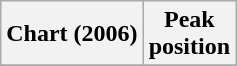<table class="wikitable plainrowheaders" style="text-align:center">
<tr>
<th>Chart (2006)</th>
<th>Peak<br>position</th>
</tr>
<tr>
</tr>
</table>
